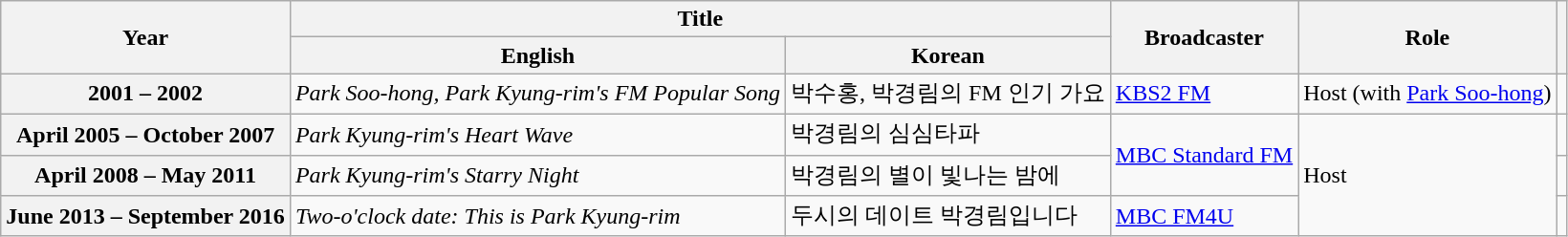<table class="wikitable sortable plainrowheaders">
<tr>
<th rowspan="2" scope="col">Year</th>
<th colspan="2" scope="col">Title</th>
<th rowspan="2">Broadcaster</th>
<th rowspan="2" scope="col">Role</th>
<th rowspan="2" scope="col" class="unsortable"></th>
</tr>
<tr>
<th>English</th>
<th>Korean</th>
</tr>
<tr>
<th scope="row">2001 – 2002</th>
<td><em>Park Soo-hong, Park Kyung-rim's FM Popular Song</em></td>
<td>박수홍, 박경림의 FM 인기 가요</td>
<td><a href='#'>KBS2 FM</a></td>
<td>Host (with  <a href='#'>Park Soo-hong</a>)</td>
<td></td>
</tr>
<tr>
<th scope="row">April 2005 – October 2007</th>
<td><em>Park Kyung-rim's Heart Wave</em></td>
<td>박경림의 심심타파</td>
<td rowspan="2"><a href='#'>MBC Standard FM</a></td>
<td rowspan="3">Host</td>
<td></td>
</tr>
<tr>
<th scope="row">April 2008 – May 2011</th>
<td><em>Park Kyung-rim's Starry Night</em></td>
<td>박경림의 별이 빛나는 밤에</td>
<td></td>
</tr>
<tr>
<th scope="row">June 2013 – September 2016</th>
<td><em>Two-o'clock date: This is Park Kyung-rim</em></td>
<td>두시의 데이트 박경림입니다</td>
<td><a href='#'>MBC FM4U</a></td>
<td></td>
</tr>
</table>
